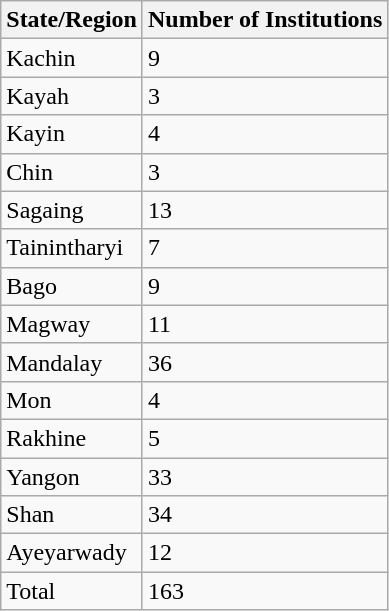<table class="wikitable">
<tr>
<th>State/Region</th>
<th>Number of Institutions</th>
</tr>
<tr>
<td>Kachin</td>
<td>9</td>
</tr>
<tr>
<td>Kayah</td>
<td>3</td>
</tr>
<tr>
<td>Kayin</td>
<td>4</td>
</tr>
<tr>
<td>Chin</td>
<td>3</td>
</tr>
<tr>
<td>Sagaing</td>
<td>13</td>
</tr>
<tr>
<td>Tainintharyi</td>
<td>7</td>
</tr>
<tr>
<td>Bago</td>
<td>9</td>
</tr>
<tr>
<td>Magway</td>
<td>11</td>
</tr>
<tr>
<td>Mandalay</td>
<td>36</td>
</tr>
<tr>
<td>Mon</td>
<td>4</td>
</tr>
<tr>
<td>Rakhine</td>
<td>5</td>
</tr>
<tr>
<td>Yangon</td>
<td>33</td>
</tr>
<tr>
<td>Shan</td>
<td>34</td>
</tr>
<tr>
<td>Ayeyarwady</td>
<td>12</td>
</tr>
<tr>
<td>Total</td>
<td>163</td>
</tr>
</table>
